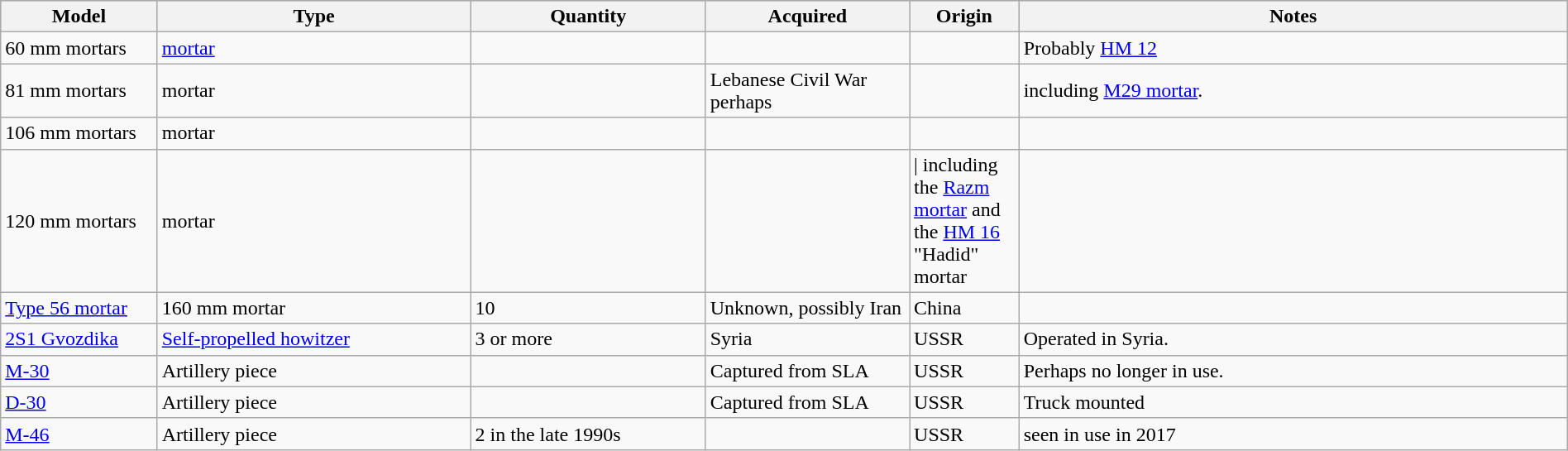<table class="wikitable" style="width:100%;">
<tr style="background:#aabccc;">
<th style="width:10%;">Model</th>
<th style="width:20%;">Type</th>
<th style="width:15%;">Quantity</th>
<th style="width:13%;">Acquired</th>
<th style="width:7%;">Origin</th>
<th>Notes</th>
</tr>
<tr>
<td>60 mm mortars</td>
<td><a href='#'>mortar</a></td>
<td></td>
<td></td>
<td></td>
<td>Probably <a href='#'>HM 12</a></td>
</tr>
<tr>
<td>81 mm mortars</td>
<td>mortar</td>
<td></td>
<td>Lebanese Civil War perhaps</td>
<td></td>
<td> including <a href='#'>M29 mortar</a>.</td>
</tr>
<tr>
<td>106 mm mortars</td>
<td>mortar</td>
<td></td>
<td></td>
<td></td>
<td></td>
</tr>
<tr>
<td>120 mm mortars</td>
<td>mortar</td>
<td></td>
<td></td>
<td>| including the <a href='#'>Razm mortar</a> and the <a href='#'>HM 16</a> "Hadid" mortar</td>
</tr>
<tr>
<td><a href='#'>Type 56 mortar</a></td>
<td>160 mm mortar</td>
<td>10</td>
<td>Unknown, possibly Iran</td>
<td>China</td>
<td></td>
</tr>
<tr>
<td><a href='#'>2S1 Gvozdika</a></td>
<td><a href='#'>Self-propelled howitzer</a></td>
<td>3 or more</td>
<td>Syria</td>
<td>USSR</td>
<td>Operated in Syria.</td>
</tr>
<tr>
<td><a href='#'>M-30</a></td>
<td>Artillery piece</td>
<td></td>
<td>Captured from SLA</td>
<td>USSR</td>
<td>Perhaps no longer in use.</td>
</tr>
<tr>
<td><a href='#'>D-30</a></td>
<td>Artillery piece</td>
<td></td>
<td>Captured from SLA</td>
<td>USSR</td>
<td>Truck mounted</td>
</tr>
<tr>
<td><a href='#'>M-46</a></td>
<td>Artillery piece</td>
<td> 2 in the late 1990s</td>
<td></td>
<td>USSR</td>
<td>seen in use in 2017</td>
</tr>
</table>
